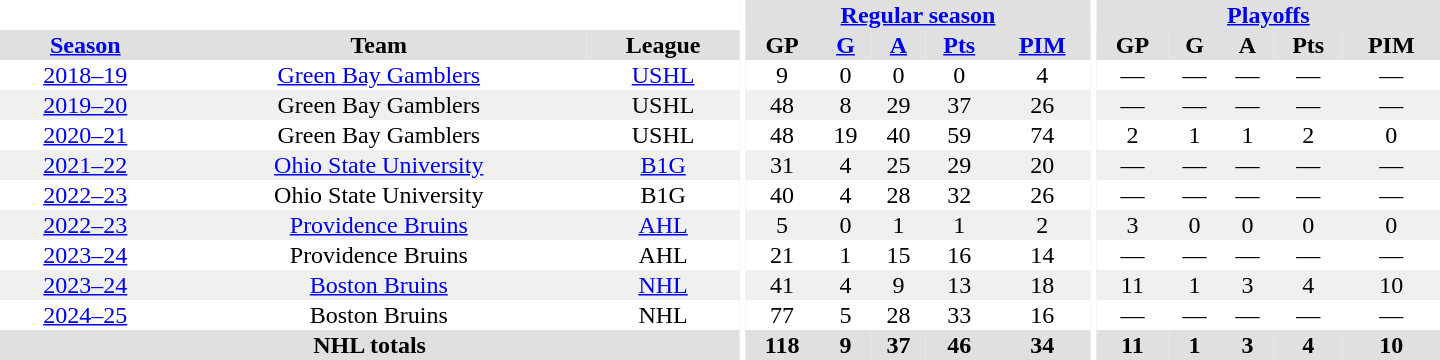<table border="0" cellpadding="1" cellspacing="0" style="text-align:center; width:60em;">
<tr bgcolor="#e0e0e0">
<th colspan="3" bgcolor="#ffffff"></th>
<th rowspan="102" bgcolor="#ffffff"></th>
<th colspan="5"><a href='#'>Regular season</a></th>
<th rowspan="102" bgcolor="#ffffff"></th>
<th colspan="5"><a href='#'>Playoffs</a></th>
</tr>
<tr bgcolor="#e0e0e0">
<th><a href='#'>Season</a></th>
<th>Team</th>
<th>League</th>
<th>GP</th>
<th><a href='#'>G</a></th>
<th><a href='#'>A</a></th>
<th><a href='#'>Pts</a></th>
<th><a href='#'>PIM</a></th>
<th>GP</th>
<th>G</th>
<th>A</th>
<th>Pts</th>
<th>PIM</th>
</tr>
<tr>
<td><a href='#'>2018–19</a></td>
<td><a href='#'>Green Bay Gamblers</a></td>
<td><a href='#'>USHL</a></td>
<td>9</td>
<td>0</td>
<td>0</td>
<td>0</td>
<td>4</td>
<td>—</td>
<td>—</td>
<td>—</td>
<td>—</td>
<td>—</td>
</tr>
<tr bgcolor="#f0f0f0">
<td><a href='#'>2019–20</a></td>
<td>Green Bay Gamblers</td>
<td>USHL</td>
<td>48</td>
<td>8</td>
<td>29</td>
<td>37</td>
<td>26</td>
<td>—</td>
<td>—</td>
<td>—</td>
<td>—</td>
<td>—</td>
</tr>
<tr>
<td><a href='#'>2020–21</a></td>
<td>Green Bay Gamblers</td>
<td>USHL</td>
<td>48</td>
<td>19</td>
<td>40</td>
<td>59</td>
<td>74</td>
<td>2</td>
<td>1</td>
<td>1</td>
<td>2</td>
<td>0</td>
</tr>
<tr bgcolor="#f0f0f0">
<td><a href='#'>2021–22</a></td>
<td><a href='#'>Ohio State University</a></td>
<td><a href='#'>B1G</a></td>
<td>31</td>
<td>4</td>
<td>25</td>
<td>29</td>
<td>20</td>
<td>—</td>
<td>—</td>
<td>—</td>
<td>—</td>
<td>—</td>
</tr>
<tr>
<td><a href='#'>2022–23</a></td>
<td>Ohio State University</td>
<td>B1G</td>
<td>40</td>
<td>4</td>
<td>28</td>
<td>32</td>
<td>26</td>
<td>—</td>
<td>—</td>
<td>—</td>
<td>—</td>
<td>—</td>
</tr>
<tr bgcolor="#f0f0f0">
<td><a href='#'>2022–23</a></td>
<td><a href='#'>Providence Bruins</a></td>
<td><a href='#'>AHL</a></td>
<td>5</td>
<td>0</td>
<td>1</td>
<td>1</td>
<td>2</td>
<td>3</td>
<td>0</td>
<td>0</td>
<td>0</td>
<td>0</td>
</tr>
<tr>
<td><a href='#'>2023–24</a></td>
<td>Providence Bruins</td>
<td>AHL</td>
<td>21</td>
<td>1</td>
<td>15</td>
<td>16</td>
<td>14</td>
<td>—</td>
<td>—</td>
<td>—</td>
<td>—</td>
<td>—</td>
</tr>
<tr bgcolor="#f0f0f0">
<td><a href='#'>2023–24</a></td>
<td><a href='#'>Boston Bruins</a></td>
<td><a href='#'>NHL</a></td>
<td>41</td>
<td>4</td>
<td>9</td>
<td>13</td>
<td>18</td>
<td>11</td>
<td>1</td>
<td>3</td>
<td>4</td>
<td>10</td>
</tr>
<tr>
<td><a href='#'>2024–25</a></td>
<td>Boston Bruins</td>
<td>NHL</td>
<td>77</td>
<td>5</td>
<td>28</td>
<td>33</td>
<td>16</td>
<td>—</td>
<td>—</td>
<td>—</td>
<td>—</td>
<td>—</td>
</tr>
<tr bgcolor="#e0e0e0">
<th colspan="3">NHL totals</th>
<th>118</th>
<th>9</th>
<th>37</th>
<th>46</th>
<th>34</th>
<th>11</th>
<th>1</th>
<th>3</th>
<th>4</th>
<th>10</th>
</tr>
</table>
